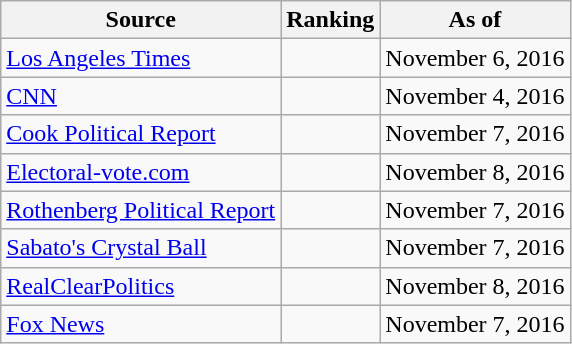<table class="wikitable" style="text-align:center">
<tr>
<th>Source</th>
<th>Ranking</th>
<th>As of</th>
</tr>
<tr>
<td align="left"><a href='#'>Los Angeles Times</a></td>
<td></td>
<td>November 6, 2016</td>
</tr>
<tr>
<td align="left"><a href='#'>CNN</a></td>
<td></td>
<td>November 4, 2016</td>
</tr>
<tr>
<td align="left"><a href='#'>Cook Political Report</a></td>
<td></td>
<td>November 7, 2016</td>
</tr>
<tr>
<td align="left"><a href='#'>Electoral-vote.com</a></td>
<td></td>
<td>November 8, 2016</td>
</tr>
<tr>
<td align=left><a href='#'>Rothenberg Political Report</a></td>
<td></td>
<td>November 7, 2016</td>
</tr>
<tr>
<td align="left"><a href='#'>Sabato's Crystal Ball</a></td>
<td></td>
<td>November 7, 2016</td>
</tr>
<tr>
<td align="left"><a href='#'>RealClearPolitics</a></td>
<td></td>
<td>November 8, 2016</td>
</tr>
<tr>
<td align="left"><a href='#'>Fox News</a></td>
<td></td>
<td>November 7, 2016</td>
</tr>
</table>
